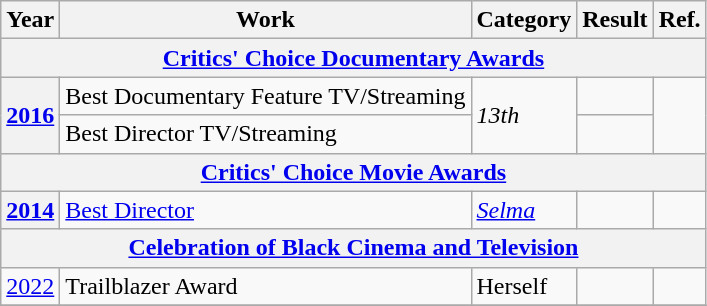<table class="wikitable">
<tr>
<th>Year</th>
<th>Work</th>
<th>Category</th>
<th>Result</th>
<th>Ref.</th>
</tr>
<tr>
<th colspan=5><a href='#'>Critics' Choice Documentary Awards</a></th>
</tr>
<tr>
<th rowspan="2" scope="row"><a href='#'>2016</a></th>
<td>Best Documentary Feature TV/Streaming</td>
<td rowspan="2"><em>13th</em></td>
<td></td>
<td rowspan="2"></td>
</tr>
<tr>
<td>Best Director TV/Streaming</td>
<td></td>
</tr>
<tr>
<th colspan=5><a href='#'>Critics' Choice Movie Awards</a></th>
</tr>
<tr>
<th scope="row"><a href='#'>2014</a></th>
<td><a href='#'>Best Director</a></td>
<td><em><a href='#'>Selma</a></em></td>
<td></td>
<td></td>
</tr>
<tr>
<th colspan=5><a href='#'>Celebration of Black Cinema and Television</a></th>
</tr>
<tr>
<td><a href='#'>2022</a></td>
<td>Trailblazer Award</td>
<td>Herself</td>
<td></td>
<td align="center"></td>
</tr>
<tr>
</tr>
</table>
